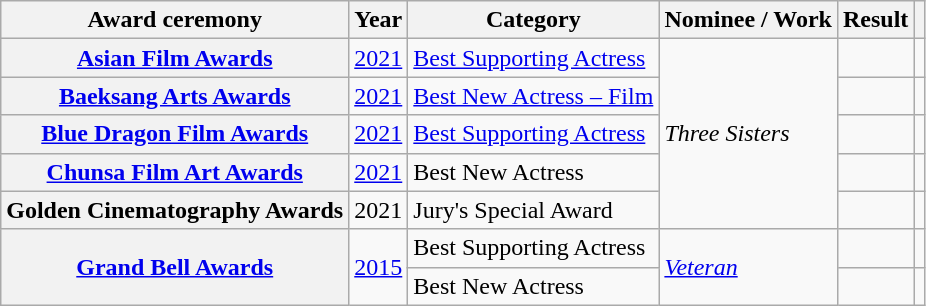<table class="wikitable plainrowheaders sortable">
<tr>
<th scope="col">Award ceremony</th>
<th scope="col">Year</th>
<th scope="col">Category</th>
<th scope="col">Nominee / Work</th>
<th scope="col">Result</th>
<th scope="col" class="unsortable"></th>
</tr>
<tr>
<th scope="row"><a href='#'>Asian Film Awards</a></th>
<td style="text-align:center"><a href='#'>2021</a></td>
<td><a href='#'>Best Supporting Actress</a></td>
<td rowspan="5"><em>Three Sisters</em></td>
<td></td>
<td style="text-align:center"></td>
</tr>
<tr>
<th scope="row"><a href='#'>Baeksang Arts Awards</a></th>
<td style="text-align:center"><a href='#'>2021</a></td>
<td><a href='#'>Best New Actress – Film</a></td>
<td></td>
<td style="text-align:center"></td>
</tr>
<tr>
<th scope="row"><a href='#'>Blue Dragon Film Awards</a></th>
<td style="text-align:center"><a href='#'>2021</a></td>
<td><a href='#'>Best Supporting Actress</a></td>
<td></td>
<td style="text-align:center"></td>
</tr>
<tr>
<th scope="row"><a href='#'>Chunsa Film Art Awards</a></th>
<td style="text-align:center"><a href='#'>2021</a></td>
<td>Best New Actress</td>
<td></td>
<td style="text-align:center"></td>
</tr>
<tr>
<th scope="row">Golden Cinematography Awards</th>
<td style="text-align:center">2021</td>
<td>Jury's Special Award</td>
<td></td>
<td style="text-align:center"></td>
</tr>
<tr>
<th scope="row"  rowspan="2"><a href='#'>Grand Bell Awards</a></th>
<td rowspan="2" style="text-align:center"><a href='#'>2015</a></td>
<td>Best Supporting Actress</td>
<td rowspan="2"><em><a href='#'>Veteran</a></em></td>
<td></td>
<td style="text-align:center"></td>
</tr>
<tr>
<td>Best New Actress</td>
<td></td>
<td style="text-align:center"></td>
</tr>
</table>
